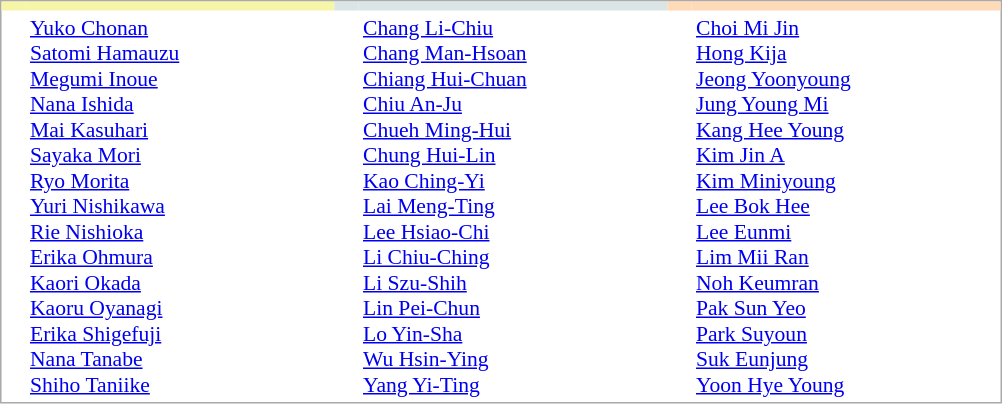<table cellspacing="0" cellpadding="3" style="border:1px solid #AAAAAA; font-size:90%;">
<tr align="right">
<td width="10" bgcolor="#F7F6A8"></td>
<td width="200" align="left" bgcolor="#F7F6A8"></td>
<td width="10" bgcolor="#DCE5E5"></td>
<td width="200" align="left" bgcolor="#DCE5E5"></td>
<td width="10" bgcolor="#FFDAB9"></td>
<td width="200" align="left" bgcolor="#FFDAB9"></td>
</tr>
<tr align="right">
<td></td>
<td align="left" valign="top"><a href='#'>Yuko Chonan</a><br><a href='#'>Satomi Hamauzu</a><br><a href='#'>Megumi Inoue</a><br><a href='#'>Nana Ishida</a><br><a href='#'>Mai Kasuhari</a><br><a href='#'>Sayaka Mori</a><br><a href='#'>Ryo Morita</a><br><a href='#'>Yuri Nishikawa</a><br><a href='#'>Rie Nishioka</a><br><a href='#'>Erika Ohmura</a><br><a href='#'>Kaori Okada</a><br><a href='#'>Kaoru Oyanagi</a><br><a href='#'>Erika Shigefuji</a><br><a href='#'>Nana Tanabe</a><br><a href='#'>Shiho Taniike</a></td>
<td></td>
<td align="left" valign="top"><a href='#'>Chang Li-Chiu</a><br><a href='#'>Chang Man-Hsoan</a><br><a href='#'>Chiang Hui-Chuan</a><br><a href='#'>Chiu An-Ju</a><br><a href='#'>Chueh Ming-Hui</a><br><a href='#'>Chung Hui-Lin</a><br><a href='#'>Kao Ching-Yi</a><br><a href='#'>Lai Meng-Ting</a><br><a href='#'>Lee Hsiao-Chi</a><br><a href='#'>Li Chiu-Ching</a><br><a href='#'>Li Szu-Shih</a><br><a href='#'>Lin Pei-Chun</a><br><a href='#'>Lo Yin-Sha</a><br><a href='#'>Wu Hsin-Ying</a><br><a href='#'>Yang Yi-Ting</a></td>
<td></td>
<td align="left" valign="top"><a href='#'>Choi Mi Jin</a><br><a href='#'>Hong Kija</a><br><a href='#'>Jeong Yoonyoung</a><br><a href='#'>Jung Young Mi</a><br><a href='#'>Kang Hee Young</a><br><a href='#'>Kim Jin A</a><br><a href='#'>Kim Miniyoung</a><br><a href='#'>Lee Bok Hee</a><br><a href='#'>Lee Eunmi</a><br><a href='#'>Lim Mii Ran</a><br><a href='#'>Noh Keumran</a><br><a href='#'>Pak Sun Yeo</a><br><a href='#'>Park Suyoun</a><br><a href='#'>Suk Eunjung</a><br><a href='#'>Yoon Hye Young</a></td>
</tr>
</table>
